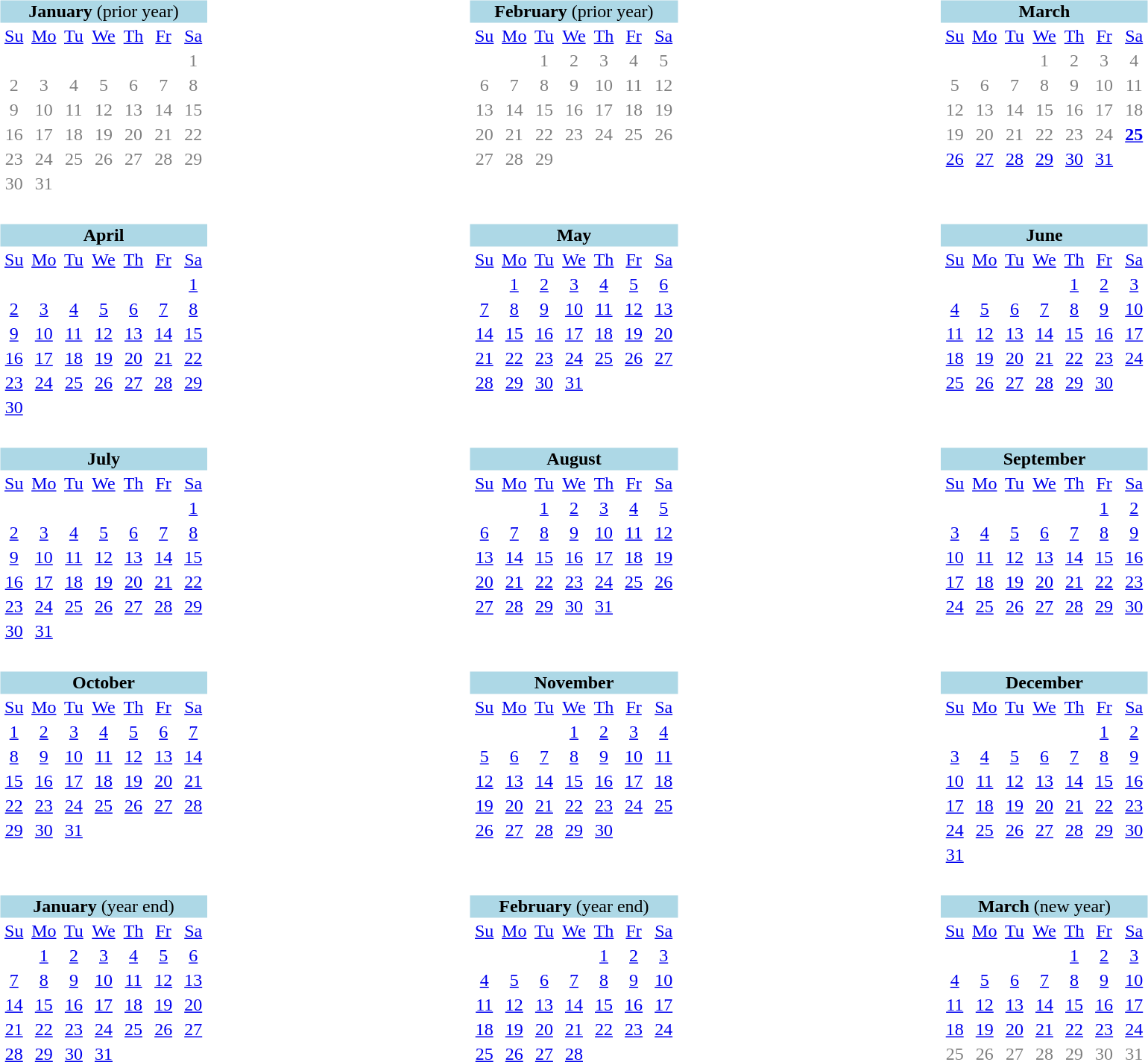<table width="100%" valign="top" style="text-align:center">
<tr>
<td valign="top" align="center"><br><table class="toccolours" style="margin-left: 1em; text-align:center;">
<tr style="background:lightblue;">
<td colspan="7"><strong>January</strong> (prior year)</td>
</tr>
<tr>
<td width="14%"><a href='#'>Su</a></td>
<td width="14%"><a href='#'>Mo</a></td>
<td width="14%"><a href='#'>Tu</a></td>
<td width="14%"><a href='#'>We</a></td>
<td width="14%"><a href='#'>Th</a></td>
<td width="14%"><a href='#'>Fr</a></td>
<td width="14%"><a href='#'>Sa</a></td>
</tr>
<tr style="color: gray;">
<td colspan=6> </td>
<td>1</td>
</tr>
<tr style="color: gray;">
<td>2</td>
<td>3</td>
<td>4</td>
<td>5</td>
<td>6</td>
<td>7</td>
<td>8</td>
</tr>
<tr style="color: gray;">
<td>9</td>
<td>10</td>
<td>11</td>
<td>12</td>
<td>13</td>
<td>14</td>
<td>15</td>
</tr>
<tr style="color: gray;">
<td>16</td>
<td>17</td>
<td>18</td>
<td>19</td>
<td>20</td>
<td>21</td>
<td>22</td>
</tr>
<tr style="color: gray;">
<td>23</td>
<td>24</td>
<td>25</td>
<td>26</td>
<td>27</td>
<td>28</td>
<td>29</td>
</tr>
<tr style="color: gray;">
<td>30</td>
<td>31</td>
</tr>
</table>
</td>
<td valign="top" align="center"><br><table class="toccolours" style="margin-left:1em; text-align:center;">
<tr style="background:lightblue;">
<td colspan="7"><strong>February</strong> (prior year)</td>
</tr>
<tr>
<td width="14%"><a href='#'>Su</a></td>
<td width="14%"><a href='#'>Mo</a></td>
<td width="14%"><a href='#'>Tu</a></td>
<td width="14%"><a href='#'>We</a></td>
<td width="14%"><a href='#'>Th</a></td>
<td width="14%"><a href='#'>Fr</a></td>
<td width="14%"><a href='#'>Sa</a></td>
</tr>
<tr style="color: gray;">
<td> </td>
<td> </td>
<td>1</td>
<td>2</td>
<td>3</td>
<td>4</td>
<td>5</td>
</tr>
<tr style="color: gray;">
<td>6</td>
<td>7</td>
<td>8</td>
<td>9</td>
<td>10</td>
<td>11</td>
<td>12</td>
</tr>
<tr style="color: gray;">
<td>13</td>
<td>14</td>
<td>15</td>
<td>16</td>
<td>17</td>
<td>18</td>
<td>19</td>
</tr>
<tr style="color: gray;">
<td>20</td>
<td>21</td>
<td>22</td>
<td>23</td>
<td>24</td>
<td>25</td>
<td>26</td>
</tr>
<tr style="color: gray;">
<td>27</td>
<td>28</td>
<td>29</td>
</tr>
</table>
</td>
<td valign="top" align="center"><br><table class="toccolours" style="margin-left: 1em; text-align:center;">
<tr style="background:lightblue;">
<td colspan="7"><strong>March</strong></td>
</tr>
<tr>
<td width="14%"><a href='#'>Su</a></td>
<td width="14%"><a href='#'>Mo</a></td>
<td width="14%"><a href='#'>Tu</a></td>
<td width="14%"><a href='#'>We</a></td>
<td width="14%"><a href='#'>Th</a></td>
<td width="14%"><a href='#'>Fr</a></td>
<td width="14%"><a href='#'>Sa</a></td>
</tr>
<tr style="color: gray;">
<td colspan=3> </td>
<td>1</td>
<td>2</td>
<td>3</td>
<td>4</td>
</tr>
<tr style="color: gray;">
<td>5</td>
<td>6</td>
<td>7</td>
<td>8</td>
<td>9</td>
<td>10</td>
<td>11</td>
</tr>
<tr style="color: gray;">
<td>12</td>
<td>13</td>
<td>14</td>
<td>15</td>
<td>16</td>
<td>17</td>
<td>18</td>
</tr>
<tr style="color: gray;">
<td>19</td>
<td>20</td>
<td>21</td>
<td>22</td>
<td>23</td>
<td>24</td>
<td><a href='#'><strong>25</strong></a></td>
</tr>
<tr style="color: gray;">
<td><a href='#'>26</a></td>
<td><a href='#'>27</a></td>
<td><a href='#'>28</a></td>
<td><a href='#'>29</a></td>
<td><a href='#'>30</a></td>
<td><a href='#'>31</a></td>
</tr>
</table>
</td>
</tr>
<tr>
<td valign="top" align="center"><br><table class="toccolours" style="margin-left: 1em; text-align:center;">
<tr style="background:lightblue;">
<td colspan="7"><strong>April</strong></td>
</tr>
<tr>
<td width="14%"><a href='#'>Su</a></td>
<td width="14%"><a href='#'>Mo</a></td>
<td width="14%"><a href='#'>Tu</a></td>
<td width="14%"><a href='#'>We</a></td>
<td width="14%"><a href='#'>Th</a></td>
<td width="14%"><a href='#'>Fr</a></td>
<td width="14%"><a href='#'>Sa</a></td>
</tr>
<tr>
<td colspan=6> </td>
<td><a href='#'>1</a></td>
</tr>
<tr>
<td><a href='#'>2</a></td>
<td><a href='#'>3</a></td>
<td><a href='#'>4</a></td>
<td><a href='#'>5</a></td>
<td><a href='#'>6</a></td>
<td><a href='#'>7</a></td>
<td><a href='#'>8</a></td>
</tr>
<tr>
<td><a href='#'>9</a></td>
<td><a href='#'>10</a></td>
<td><a href='#'>11</a></td>
<td><a href='#'>12</a></td>
<td><a href='#'>13</a></td>
<td><a href='#'>14</a></td>
<td><a href='#'>15</a></td>
</tr>
<tr>
<td><a href='#'>16</a></td>
<td><a href='#'>17</a></td>
<td><a href='#'>18</a></td>
<td><a href='#'>19</a></td>
<td><a href='#'>20</a></td>
<td><a href='#'>21</a></td>
<td><a href='#'>22</a></td>
</tr>
<tr>
<td><a href='#'>23</a></td>
<td><a href='#'>24</a></td>
<td><a href='#'>25</a></td>
<td><a href='#'>26</a></td>
<td><a href='#'>27</a></td>
<td><a href='#'>28</a></td>
<td><a href='#'>29</a></td>
</tr>
<tr>
<td><a href='#'>30</a></td>
</tr>
</table>
</td>
<td valign="top" align="center"><br><table class="toccolours" style="margin-left: 1em; text-align:center;">
<tr style="background:lightblue;">
<td colspan="7"><strong>May</strong></td>
</tr>
<tr>
<td width="14%"><a href='#'>Su</a></td>
<td width="14%"><a href='#'>Mo</a></td>
<td width="14%"><a href='#'>Tu</a></td>
<td width="14%"><a href='#'>We</a></td>
<td width="14%"><a href='#'>Th</a></td>
<td width="14%"><a href='#'>Fr</a></td>
<td width="14%"><a href='#'>Sa</a></td>
</tr>
<tr>
<td colspan=1> </td>
<td><a href='#'>1</a></td>
<td><a href='#'>2</a></td>
<td><a href='#'>3</a></td>
<td><a href='#'>4</a></td>
<td><a href='#'>5</a></td>
<td><a href='#'>6</a></td>
</tr>
<tr>
<td><a href='#'>7</a></td>
<td><a href='#'>8</a></td>
<td><a href='#'>9</a></td>
<td><a href='#'>10</a></td>
<td><a href='#'>11</a></td>
<td><a href='#'>12</a></td>
<td><a href='#'>13</a></td>
</tr>
<tr>
<td><a href='#'>14</a></td>
<td><a href='#'>15</a></td>
<td><a href='#'>16</a></td>
<td><a href='#'>17</a></td>
<td><a href='#'>18</a></td>
<td><a href='#'>19</a></td>
<td><a href='#'>20</a></td>
</tr>
<tr>
<td><a href='#'>21</a></td>
<td><a href='#'>22</a></td>
<td><a href='#'>23</a></td>
<td><a href='#'>24</a></td>
<td><a href='#'>25</a></td>
<td><a href='#'>26</a></td>
<td><a href='#'>27</a></td>
</tr>
<tr>
<td><a href='#'>28</a></td>
<td><a href='#'>29</a></td>
<td><a href='#'>30</a></td>
<td><a href='#'>31</a></td>
</tr>
</table>
</td>
<td valign="top" align="center"><br><table class="toccolours" style="margin-left: 1em; text-align:center;">
<tr style="background:lightblue;">
<td colspan="7"><strong>June</strong></td>
</tr>
<tr>
<td width="14%"><a href='#'>Su</a></td>
<td width="14%"><a href='#'>Mo</a></td>
<td width="14%"><a href='#'>Tu</a></td>
<td width="14%"><a href='#'>We</a></td>
<td width="14%"><a href='#'>Th</a></td>
<td width="14%"><a href='#'>Fr</a></td>
<td width="14%"><a href='#'>Sa</a></td>
</tr>
<tr>
<td colspan=4> </td>
<td><a href='#'>1</a></td>
<td><a href='#'>2</a></td>
<td><a href='#'>3</a></td>
</tr>
<tr>
<td><a href='#'>4</a></td>
<td><a href='#'>5</a></td>
<td><a href='#'>6</a></td>
<td><a href='#'>7</a></td>
<td><a href='#'>8</a></td>
<td><a href='#'>9</a></td>
<td><a href='#'>10</a></td>
</tr>
<tr>
<td><a href='#'>11</a></td>
<td><a href='#'>12</a></td>
<td><a href='#'>13</a></td>
<td><a href='#'>14</a></td>
<td><a href='#'>15</a></td>
<td><a href='#'>16</a></td>
<td><a href='#'>17</a></td>
</tr>
<tr>
<td><a href='#'>18</a></td>
<td><a href='#'>19</a></td>
<td><a href='#'>20</a></td>
<td><a href='#'>21</a></td>
<td><a href='#'>22</a></td>
<td><a href='#'>23</a></td>
<td><a href='#'>24</a></td>
</tr>
<tr>
<td><a href='#'>25</a></td>
<td><a href='#'>26</a></td>
<td><a href='#'>27</a></td>
<td><a href='#'>28</a></td>
<td><a href='#'>29</a></td>
<td><a href='#'>30</a></td>
</tr>
</table>
</td>
</tr>
<tr>
<td valign="top" align="center"><br><table class="toccolours" style="margin-left: 1em; text-align:center;">
<tr style="background:lightblue;">
<td colspan="7"><strong>July</strong></td>
</tr>
<tr>
<td width="14%"><a href='#'>Su</a></td>
<td width="14%"><a href='#'>Mo</a></td>
<td width="14%"><a href='#'>Tu</a></td>
<td width="14%"><a href='#'>We</a></td>
<td width="14%"><a href='#'>Th</a></td>
<td width="14%"><a href='#'>Fr</a></td>
<td width="14%"><a href='#'>Sa</a></td>
</tr>
<tr>
<td colspan=6> </td>
<td><a href='#'>1</a></td>
</tr>
<tr>
<td><a href='#'>2</a></td>
<td><a href='#'>3</a></td>
<td><a href='#'>4</a></td>
<td><a href='#'>5</a></td>
<td><a href='#'>6</a></td>
<td><a href='#'>7</a></td>
<td><a href='#'>8</a></td>
</tr>
<tr>
<td><a href='#'>9</a></td>
<td><a href='#'>10</a></td>
<td><a href='#'>11</a></td>
<td><a href='#'>12</a></td>
<td><a href='#'>13</a></td>
<td><a href='#'>14</a></td>
<td><a href='#'>15</a></td>
</tr>
<tr>
<td><a href='#'>16</a></td>
<td><a href='#'>17</a></td>
<td><a href='#'>18</a></td>
<td><a href='#'>19</a></td>
<td><a href='#'>20</a></td>
<td><a href='#'>21</a></td>
<td><a href='#'>22</a></td>
</tr>
<tr>
<td><a href='#'>23</a></td>
<td><a href='#'>24</a></td>
<td><a href='#'>25</a></td>
<td><a href='#'>26</a></td>
<td><a href='#'>27</a></td>
<td><a href='#'>28</a></td>
<td><a href='#'>29</a></td>
</tr>
<tr>
<td><a href='#'>30</a></td>
<td><a href='#'>31</a></td>
</tr>
</table>
</td>
<td valign="top" align="center"><br><table class="toccolours" style="margin-left: 1em; text-align:center;">
<tr style="background:lightblue;">
<td colspan="7"><strong>August</strong></td>
</tr>
<tr>
<td width="14%"><a href='#'>Su</a></td>
<td width="14%"><a href='#'>Mo</a></td>
<td width="14%"><a href='#'>Tu</a></td>
<td width="14%"><a href='#'>We</a></td>
<td width="14%"><a href='#'>Th</a></td>
<td width="14%"><a href='#'>Fr</a></td>
<td width="14%"><a href='#'>Sa</a></td>
</tr>
<tr>
<td colspan=2> </td>
<td><a href='#'>1</a></td>
<td><a href='#'>2</a></td>
<td><a href='#'>3</a></td>
<td><a href='#'>4</a></td>
<td><a href='#'>5</a></td>
</tr>
<tr>
<td><a href='#'>6</a></td>
<td><a href='#'>7</a></td>
<td><a href='#'>8</a></td>
<td><a href='#'>9</a></td>
<td><a href='#'>10</a></td>
<td><a href='#'>11</a></td>
<td><a href='#'>12</a></td>
</tr>
<tr>
<td><a href='#'>13</a></td>
<td><a href='#'>14</a></td>
<td><a href='#'>15</a></td>
<td><a href='#'>16</a></td>
<td><a href='#'>17</a></td>
<td><a href='#'>18</a></td>
<td><a href='#'>19</a></td>
</tr>
<tr>
<td><a href='#'>20</a></td>
<td><a href='#'>21</a></td>
<td><a href='#'>22</a></td>
<td><a href='#'>23</a></td>
<td><a href='#'>24</a></td>
<td><a href='#'>25</a></td>
<td><a href='#'>26</a></td>
</tr>
<tr>
<td><a href='#'>27</a></td>
<td><a href='#'>28</a></td>
<td><a href='#'>29</a></td>
<td><a href='#'>30</a></td>
<td><a href='#'>31</a></td>
</tr>
</table>
</td>
<td valign="top" align="center"><br><table class="toccolours" style="margin-left: 1em; text-align:center;">
<tr style="background:lightblue;">
<td colspan="7"><strong>September</strong></td>
</tr>
<tr>
<td width="14%"><a href='#'>Su</a></td>
<td width="14%"><a href='#'>Mo</a></td>
<td width="14%"><a href='#'>Tu</a></td>
<td width="14%"><a href='#'>We</a></td>
<td width="14%"><a href='#'>Th</a></td>
<td width="14%"><a href='#'>Fr</a></td>
<td width="14%"><a href='#'>Sa</a></td>
</tr>
<tr>
<td colspan=5> </td>
<td><a href='#'>1</a></td>
<td><a href='#'>2</a></td>
</tr>
<tr>
<td><a href='#'>3</a></td>
<td><a href='#'>4</a></td>
<td><a href='#'>5</a></td>
<td><a href='#'>6</a></td>
<td><a href='#'>7</a></td>
<td><a href='#'>8</a></td>
<td><a href='#'>9</a></td>
</tr>
<tr>
<td><a href='#'>10</a></td>
<td><a href='#'>11</a></td>
<td><a href='#'>12</a></td>
<td><a href='#'>13</a></td>
<td><a href='#'>14</a></td>
<td><a href='#'>15</a></td>
<td><a href='#'>16</a></td>
</tr>
<tr>
<td><a href='#'>17</a></td>
<td><a href='#'>18</a></td>
<td><a href='#'>19</a></td>
<td><a href='#'>20</a></td>
<td><a href='#'>21</a></td>
<td><a href='#'>22</a></td>
<td><a href='#'>23</a></td>
</tr>
<tr>
<td><a href='#'>24</a></td>
<td><a href='#'>25</a></td>
<td><a href='#'>26</a></td>
<td><a href='#'>27</a></td>
<td><a href='#'>28</a></td>
<td><a href='#'>29</a></td>
<td><a href='#'>30</a></td>
</tr>
</table>
</td>
</tr>
<tr>
<td valign="top" align="center"><br><table class="toccolours" style="margin-left: 1em; text-align:center;">
<tr style="background:lightblue;">
<td colspan="7"><strong>October</strong></td>
</tr>
<tr>
<td width="14%"><a href='#'>Su</a></td>
<td width="14%"><a href='#'>Mo</a></td>
<td width="14%"><a href='#'>Tu</a></td>
<td width="14%"><a href='#'>We</a></td>
<td width="14%"><a href='#'>Th</a></td>
<td width="14%"><a href='#'>Fr</a></td>
<td width="14%"><a href='#'>Sa</a></td>
</tr>
<tr>
<td><a href='#'>1</a></td>
<td><a href='#'>2</a></td>
<td><a href='#'>3</a></td>
<td><a href='#'>4</a></td>
<td><a href='#'>5</a></td>
<td><a href='#'>6</a></td>
<td><a href='#'>7</a></td>
</tr>
<tr>
<td><a href='#'>8</a></td>
<td><a href='#'>9</a></td>
<td><a href='#'>10</a></td>
<td><a href='#'>11</a></td>
<td><a href='#'>12</a></td>
<td><a href='#'>13</a></td>
<td><a href='#'>14</a></td>
</tr>
<tr>
<td><a href='#'>15</a></td>
<td><a href='#'>16</a></td>
<td><a href='#'>17</a></td>
<td><a href='#'>18</a></td>
<td><a href='#'>19</a></td>
<td><a href='#'>20</a></td>
<td><a href='#'>21</a></td>
</tr>
<tr>
<td><a href='#'>22</a></td>
<td><a href='#'>23</a></td>
<td><a href='#'>24</a></td>
<td><a href='#'>25</a></td>
<td><a href='#'>26</a></td>
<td><a href='#'>27</a></td>
<td><a href='#'>28</a></td>
</tr>
<tr>
<td><a href='#'>29</a></td>
<td><a href='#'>30</a></td>
<td><a href='#'>31</a></td>
</tr>
<tr>
<td> </td>
</tr>
</table>
</td>
<td valign="top" align="center"><br><table class="toccolours" style="margin-left: 1em; text-align:center;">
<tr style="background:lightblue;">
<td colspan="7"><strong>November</strong></td>
</tr>
<tr>
<td width="14%"><a href='#'>Su</a></td>
<td width="14%"><a href='#'>Mo</a></td>
<td width="14%"><a href='#'>Tu</a></td>
<td width="14%"><a href='#'>We</a></td>
<td width="14%"><a href='#'>Th</a></td>
<td width="14%"><a href='#'>Fr</a></td>
<td width="14%"><a href='#'>Sa</a></td>
</tr>
<tr>
<td colspan=3> </td>
<td><a href='#'>1</a></td>
<td><a href='#'>2</a></td>
<td><a href='#'>3</a></td>
<td><a href='#'>4</a></td>
</tr>
<tr>
<td><a href='#'>5</a></td>
<td><a href='#'>6</a></td>
<td><a href='#'>7</a></td>
<td><a href='#'>8</a></td>
<td><a href='#'>9</a></td>
<td><a href='#'>10</a></td>
<td><a href='#'>11</a></td>
</tr>
<tr>
<td><a href='#'>12</a></td>
<td><a href='#'>13</a></td>
<td><a href='#'>14</a></td>
<td><a href='#'>15</a></td>
<td><a href='#'>16</a></td>
<td><a href='#'>17</a></td>
<td><a href='#'>18</a></td>
</tr>
<tr>
<td><a href='#'>19</a></td>
<td><a href='#'>20</a></td>
<td><a href='#'>21</a></td>
<td><a href='#'>22</a></td>
<td><a href='#'>23</a></td>
<td><a href='#'>24</a></td>
<td><a href='#'>25</a></td>
</tr>
<tr>
<td><a href='#'>26</a></td>
<td><a href='#'>27</a></td>
<td><a href='#'>28</a></td>
<td><a href='#'>29</a></td>
<td><a href='#'>30</a></td>
</tr>
<tr>
<td> </td>
</tr>
</table>
</td>
<td valign="top" align="center"><br><table class="toccolours" style="margin-left: 1em; text-align:center;">
<tr style="background:lightblue;">
<td colspan="7"><strong>December</strong></td>
</tr>
<tr>
<td width="14%"><a href='#'>Su</a></td>
<td width="14%"><a href='#'>Mo</a></td>
<td width="14%"><a href='#'>Tu</a></td>
<td width="14%"><a href='#'>We</a></td>
<td width="14%"><a href='#'>Th</a></td>
<td width="14%"><a href='#'>Fr</a></td>
<td width="14%"><a href='#'>Sa</a></td>
</tr>
<tr>
<td colspan=5> </td>
<td><a href='#'>1</a></td>
<td><a href='#'>2</a></td>
</tr>
<tr>
<td><a href='#'>3</a></td>
<td><a href='#'>4</a></td>
<td><a href='#'>5</a></td>
<td><a href='#'>6</a></td>
<td><a href='#'>7</a></td>
<td><a href='#'>8</a></td>
<td><a href='#'>9</a></td>
</tr>
<tr>
<td><a href='#'>10</a></td>
<td><a href='#'>11</a></td>
<td><a href='#'>12</a></td>
<td><a href='#'>13</a></td>
<td><a href='#'>14</a></td>
<td><a href='#'>15</a></td>
<td><a href='#'>16</a></td>
</tr>
<tr>
<td><a href='#'>17</a></td>
<td><a href='#'>18</a></td>
<td><a href='#'>19</a></td>
<td><a href='#'>20</a></td>
<td><a href='#'>21</a></td>
<td><a href='#'>22</a></td>
<td><a href='#'>23</a></td>
</tr>
<tr>
<td><a href='#'>24</a></td>
<td><a href='#'>25</a></td>
<td><a href='#'>26</a></td>
<td><a href='#'>27</a></td>
<td><a href='#'>28</a></td>
<td><a href='#'>29</a></td>
<td><a href='#'>30</a></td>
</tr>
<tr>
<td><a href='#'>31</a></td>
</tr>
</table>
</td>
</tr>
<tr>
<td valign="top" align="center"><br><table class="toccolours" style="margin-left: 1em; text-align:center;">
<tr style="background:lightblue;">
<td colspan="7"><strong>January</strong> (year end)</td>
</tr>
<tr>
<td width="14%"><a href='#'>Su</a></td>
<td width="14%"><a href='#'>Mo</a></td>
<td width="14%"><a href='#'>Tu</a></td>
<td width="14%"><a href='#'>We</a></td>
<td width="14%"><a href='#'>Th</a></td>
<td width="14%"><a href='#'>Fr</a></td>
<td width="14%"><a href='#'>Sa</a></td>
</tr>
<tr>
<td colspan=1> </td>
<td><a href='#'>1</a></td>
<td><a href='#'>2</a></td>
<td><a href='#'>3</a></td>
<td><a href='#'>4</a></td>
<td><a href='#'>5</a></td>
<td><a href='#'>6</a></td>
</tr>
<tr>
<td><a href='#'>7</a></td>
<td><a href='#'>8</a></td>
<td><a href='#'>9</a></td>
<td><a href='#'>10</a></td>
<td><a href='#'>11</a></td>
<td><a href='#'>12</a></td>
<td><a href='#'>13</a></td>
</tr>
<tr>
<td><a href='#'>14</a></td>
<td><a href='#'>15</a></td>
<td><a href='#'>16</a></td>
<td><a href='#'>17</a></td>
<td><a href='#'>18</a></td>
<td><a href='#'>19</a></td>
<td><a href='#'>20</a></td>
</tr>
<tr>
<td><a href='#'>21</a></td>
<td><a href='#'>22</a></td>
<td><a href='#'>23</a></td>
<td><a href='#'>24</a></td>
<td><a href='#'>25</a></td>
<td><a href='#'>26</a></td>
<td><a href='#'>27</a></td>
</tr>
<tr>
<td><a href='#'>28</a></td>
<td><a href='#'>29</a></td>
<td><a href='#'>30</a></td>
<td><a href='#'>31</a></td>
</tr>
</table>
</td>
<td valign="top" align="center"><br><table class="toccolours" style="margin-left: 1em; text-align:center;">
<tr style="background:lightblue;">
<td colspan="7"><strong>February</strong> (year end)</td>
</tr>
<tr>
<td width="14%"><a href='#'>Su</a></td>
<td width="14%"><a href='#'>Mo</a></td>
<td width="14%"><a href='#'>Tu</a></td>
<td width="14%"><a href='#'>We</a></td>
<td width="14%"><a href='#'>Th</a></td>
<td width="14%"><a href='#'>Fr</a></td>
<td width="14%"><a href='#'>Sa</a></td>
</tr>
<tr>
<td colspan=4> </td>
<td><a href='#'>1</a></td>
<td><a href='#'>2</a></td>
<td><a href='#'>3</a></td>
</tr>
<tr>
<td><a href='#'>4</a></td>
<td><a href='#'>5</a></td>
<td><a href='#'>6</a></td>
<td><a href='#'>7</a></td>
<td><a href='#'>8</a></td>
<td><a href='#'>9</a></td>
<td><a href='#'>10</a></td>
</tr>
<tr>
<td><a href='#'>11</a></td>
<td><a href='#'>12</a></td>
<td><a href='#'>13</a></td>
<td><a href='#'>14</a></td>
<td><a href='#'>15</a></td>
<td><a href='#'>16</a></td>
<td><a href='#'>17</a></td>
</tr>
<tr>
<td><a href='#'>18</a></td>
<td><a href='#'>19</a></td>
<td><a href='#'>20</a></td>
<td><a href='#'>21</a></td>
<td><a href='#'>22</a></td>
<td><a href='#'>23</a></td>
<td><a href='#'>24</a></td>
</tr>
<tr>
<td><a href='#'>25</a></td>
<td><a href='#'>26</a></td>
<td><a href='#'>27</a></td>
<td><a href='#'>28</a></td>
</tr>
</table>
</td>
<td valign="top" align="center"><br><table class="toccolours" style="margin-left: 1em; text-align:center;">
<tr style="background:lightblue;">
<td colspan="7"><strong>March</strong> (new year)</td>
</tr>
<tr>
<td width="14%"><a href='#'>Su</a></td>
<td width="14%"><a href='#'>Mo</a></td>
<td width="14%"><a href='#'>Tu</a></td>
<td width="14%"><a href='#'>We</a></td>
<td width="14%"><a href='#'>Th</a></td>
<td width="14%"><a href='#'>Fr</a></td>
<td width="14%"><a href='#'>Sa</a></td>
</tr>
<tr>
<td colspan=4> </td>
<td><a href='#'>1</a></td>
<td><a href='#'>2</a></td>
<td><a href='#'>3</a></td>
</tr>
<tr>
<td><a href='#'>4</a></td>
<td><a href='#'>5</a></td>
<td><a href='#'>6</a></td>
<td><a href='#'>7</a></td>
<td><a href='#'>8</a></td>
<td><a href='#'>9</a></td>
<td><a href='#'>10</a></td>
</tr>
<tr>
<td><a href='#'>11</a></td>
<td><a href='#'>12</a></td>
<td><a href='#'>13</a></td>
<td><a href='#'>14</a></td>
<td><a href='#'>15</a></td>
<td><a href='#'>16</a></td>
<td><a href='#'>17</a></td>
</tr>
<tr style="color: gray;">
<td><a href='#'>18</a></td>
<td><a href='#'>19</a></td>
<td><a href='#'>20</a></td>
<td><a href='#'>21</a></td>
<td><a href='#'>22</a></td>
<td><a href='#'>23</a></td>
<td><a href='#'>24</a></td>
</tr>
<tr style="color: gray;">
<td>25</td>
<td>26</td>
<td>27</td>
<td>28</td>
<td>29</td>
<td>30</td>
<td>31</td>
</tr>
</table>
</td>
</tr>
</table>
